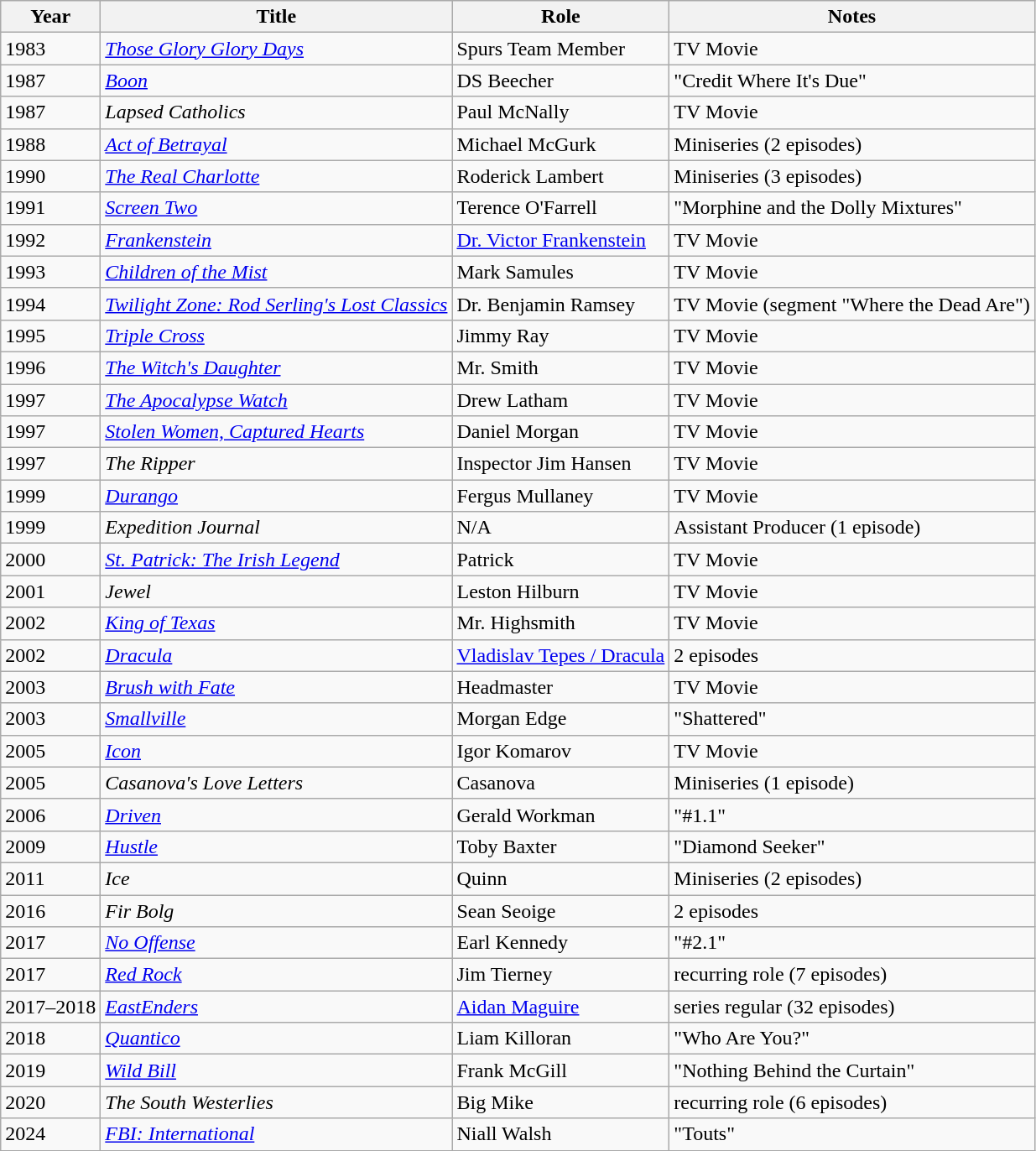<table class="wikitable">
<tr>
<th>Year</th>
<th>Title</th>
<th>Role</th>
<th>Notes</th>
</tr>
<tr>
<td>1983</td>
<td><em><a href='#'>Those Glory Glory Days</a></em></td>
<td>Spurs Team Member</td>
<td>TV Movie</td>
</tr>
<tr>
<td>1987</td>
<td><em><a href='#'>Boon</a></em></td>
<td>DS Beecher</td>
<td>"Credit Where It's Due"</td>
</tr>
<tr>
<td>1987</td>
<td><em>Lapsed Catholics</em></td>
<td>Paul McNally</td>
<td>TV Movie</td>
</tr>
<tr>
<td>1988</td>
<td><em><a href='#'>Act of Betrayal</a></em></td>
<td>Michael McGurk</td>
<td>Miniseries (2 episodes)</td>
</tr>
<tr>
<td>1990</td>
<td><em><a href='#'>The Real Charlotte</a></em></td>
<td>Roderick Lambert</td>
<td>Miniseries (3 episodes)</td>
</tr>
<tr>
<td>1991</td>
<td><em><a href='#'>Screen Two</a></em></td>
<td>Terence O'Farrell</td>
<td>"Morphine and the Dolly Mixtures"</td>
</tr>
<tr>
<td>1992</td>
<td><em><a href='#'>Frankenstein</a></em></td>
<td><a href='#'>Dr. Victor Frankenstein</a></td>
<td>TV Movie</td>
</tr>
<tr>
<td>1993</td>
<td><em><a href='#'>Children of the Mist</a></em></td>
<td>Mark Samules</td>
<td>TV Movie</td>
</tr>
<tr>
<td>1994</td>
<td><em><a href='#'>Twilight Zone: Rod Serling's Lost Classics</a></em></td>
<td>Dr. Benjamin Ramsey</td>
<td>TV Movie (segment "Where the Dead Are")</td>
</tr>
<tr>
<td>1995</td>
<td><em><a href='#'>Triple Cross</a></em></td>
<td>Jimmy Ray</td>
<td>TV Movie</td>
</tr>
<tr>
<td>1996</td>
<td><em><a href='#'>The Witch's Daughter</a></em></td>
<td>Mr. Smith</td>
<td>TV Movie</td>
</tr>
<tr>
<td>1997</td>
<td><em><a href='#'>The Apocalypse Watch</a></em></td>
<td>Drew Latham</td>
<td>TV Movie</td>
</tr>
<tr>
<td>1997</td>
<td><em><a href='#'>Stolen Women, Captured Hearts</a></em></td>
<td>Daniel Morgan</td>
<td>TV Movie</td>
</tr>
<tr>
<td>1997</td>
<td><em>The Ripper</em></td>
<td>Inspector Jim Hansen</td>
<td>TV Movie</td>
</tr>
<tr>
<td>1999</td>
<td><em><a href='#'>Durango</a></em></td>
<td>Fergus Mullaney</td>
<td>TV Movie</td>
</tr>
<tr>
<td>1999</td>
<td><em>Expedition Journal</em></td>
<td>N/A</td>
<td>Assistant Producer (1 episode)</td>
</tr>
<tr>
<td>2000</td>
<td><em><a href='#'>St. Patrick: The Irish Legend</a></em></td>
<td>Patrick</td>
<td>TV Movie</td>
</tr>
<tr>
<td>2001</td>
<td><em>Jewel</em></td>
<td>Leston Hilburn</td>
<td>TV Movie</td>
</tr>
<tr>
<td>2002</td>
<td><em><a href='#'>King of Texas</a></em></td>
<td>Mr. Highsmith</td>
<td>TV Movie</td>
</tr>
<tr>
<td>2002</td>
<td><em><a href='#'>Dracula</a></em></td>
<td><a href='#'>Vladislav Tepes / Dracula</a></td>
<td>2 episodes</td>
</tr>
<tr>
<td>2003</td>
<td><em><a href='#'>Brush with Fate</a></em></td>
<td>Headmaster</td>
<td>TV Movie</td>
</tr>
<tr>
<td>2003</td>
<td><em><a href='#'>Smallville</a></em></td>
<td>Morgan Edge</td>
<td>"Shattered"</td>
</tr>
<tr>
<td>2005</td>
<td><em><a href='#'>Icon</a></em></td>
<td>Igor Komarov</td>
<td>TV Movie</td>
</tr>
<tr>
<td>2005</td>
<td><em>Casanova's Love Letters</em></td>
<td>Casanova</td>
<td>Miniseries (1 episode)</td>
</tr>
<tr>
<td>2006</td>
<td><em><a href='#'>Driven</a></em></td>
<td>Gerald Workman</td>
<td>"#1.1"</td>
</tr>
<tr>
<td>2009</td>
<td><em><a href='#'>Hustle</a></em></td>
<td>Toby Baxter</td>
<td>"Diamond Seeker"</td>
</tr>
<tr>
<td>2011</td>
<td><em>Ice</em></td>
<td>Quinn</td>
<td>Miniseries (2 episodes)</td>
</tr>
<tr>
<td>2016</td>
<td><em>Fir Bolg</em></td>
<td>Sean Seoige</td>
<td>2 episodes</td>
</tr>
<tr>
<td>2017</td>
<td><em><a href='#'>No Offense</a></em></td>
<td>Earl Kennedy</td>
<td>"#2.1"</td>
</tr>
<tr>
<td>2017</td>
<td><em><a href='#'>Red Rock</a></em></td>
<td>Jim Tierney</td>
<td>recurring role (7 episodes)</td>
</tr>
<tr>
<td>2017–2018</td>
<td><em><a href='#'>EastEnders</a></em></td>
<td><a href='#'>Aidan Maguire</a></td>
<td>series regular (32 episodes)</td>
</tr>
<tr>
<td>2018</td>
<td><em><a href='#'>Quantico</a></em></td>
<td>Liam Killoran</td>
<td>"Who Are You?"</td>
</tr>
<tr>
<td>2019</td>
<td><em><a href='#'>Wild Bill</a></em></td>
<td>Frank McGill</td>
<td>"Nothing Behind the Curtain"</td>
</tr>
<tr>
<td>2020</td>
<td><em>The South Westerlies</em></td>
<td>Big Mike</td>
<td>recurring role (6 episodes)</td>
</tr>
<tr>
<td>2024</td>
<td><em><a href='#'>FBI: International</a></em></td>
<td>Niall Walsh</td>
<td>"Touts"</td>
</tr>
</table>
